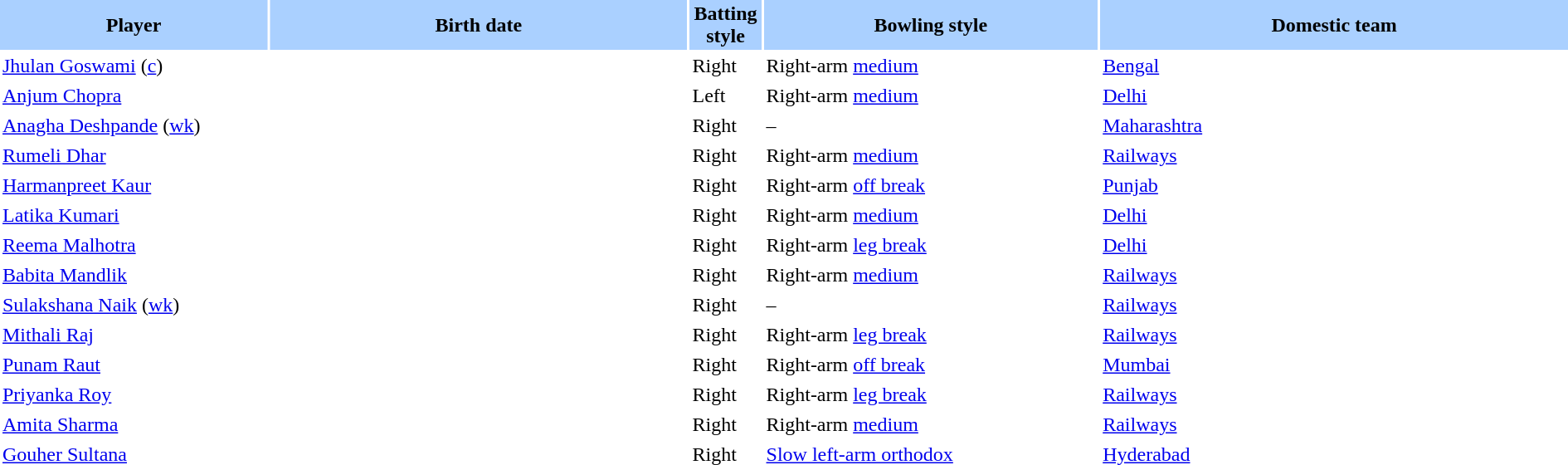<table class="sortable" style="width:100%;" border="0" cellspacing="2" cellpadding="2">
<tr style="background:#aad0ff;">
<th width=16%>Player</th>
<th width=25%>Birth date</th>
<th width=3%>Batting style</th>
<th width=20%>Bowling style</th>
<th width=28%>Domestic team</th>
</tr>
<tr>
<td><a href='#'>Jhulan Goswami</a> (<a href='#'>c</a>)</td>
<td></td>
<td>Right</td>
<td>Right-arm <a href='#'>medium</a></td>
<td><a href='#'>Bengal</a></td>
</tr>
<tr>
<td><a href='#'>Anjum Chopra</a></td>
<td></td>
<td>Left</td>
<td>Right-arm <a href='#'>medium</a></td>
<td><a href='#'>Delhi</a></td>
</tr>
<tr>
<td><a href='#'>Anagha Deshpande</a> (<a href='#'>wk</a>)</td>
<td></td>
<td>Right</td>
<td>–</td>
<td><a href='#'>Maharashtra</a></td>
</tr>
<tr>
<td><a href='#'>Rumeli Dhar</a></td>
<td></td>
<td>Right</td>
<td>Right-arm <a href='#'>medium</a></td>
<td><a href='#'>Railways</a></td>
</tr>
<tr>
<td><a href='#'>Harmanpreet Kaur</a></td>
<td></td>
<td>Right</td>
<td>Right-arm <a href='#'>off break</a></td>
<td><a href='#'>Punjab</a></td>
</tr>
<tr>
<td><a href='#'>Latika Kumari</a></td>
<td></td>
<td>Right</td>
<td>Right-arm <a href='#'>medium</a></td>
<td><a href='#'>Delhi</a></td>
</tr>
<tr>
<td><a href='#'>Reema Malhotra</a></td>
<td></td>
<td>Right</td>
<td>Right-arm <a href='#'>leg break</a></td>
<td><a href='#'>Delhi</a></td>
</tr>
<tr>
<td><a href='#'>Babita Mandlik</a></td>
<td></td>
<td>Right</td>
<td>Right-arm <a href='#'>medium</a></td>
<td><a href='#'>Railways</a></td>
</tr>
<tr>
<td><a href='#'>Sulakshana Naik</a> (<a href='#'>wk</a>)</td>
<td></td>
<td>Right</td>
<td>–</td>
<td><a href='#'>Railways</a></td>
</tr>
<tr>
<td><a href='#'>Mithali Raj</a></td>
<td></td>
<td>Right</td>
<td>Right-arm <a href='#'>leg break</a></td>
<td><a href='#'>Railways</a></td>
</tr>
<tr>
<td><a href='#'>Punam Raut</a></td>
<td></td>
<td>Right</td>
<td>Right-arm <a href='#'>off break</a></td>
<td><a href='#'>Mumbai</a></td>
</tr>
<tr>
<td><a href='#'>Priyanka Roy</a></td>
<td></td>
<td>Right</td>
<td>Right-arm <a href='#'>leg break</a></td>
<td><a href='#'>Railways</a></td>
</tr>
<tr>
<td><a href='#'>Amita Sharma</a></td>
<td></td>
<td>Right</td>
<td>Right-arm <a href='#'>medium</a></td>
<td><a href='#'>Railways</a></td>
</tr>
<tr>
<td><a href='#'>Gouher Sultana</a></td>
<td></td>
<td>Right</td>
<td><a href='#'>Slow left-arm orthodox</a></td>
<td><a href='#'>Hyderabad</a></td>
</tr>
</table>
